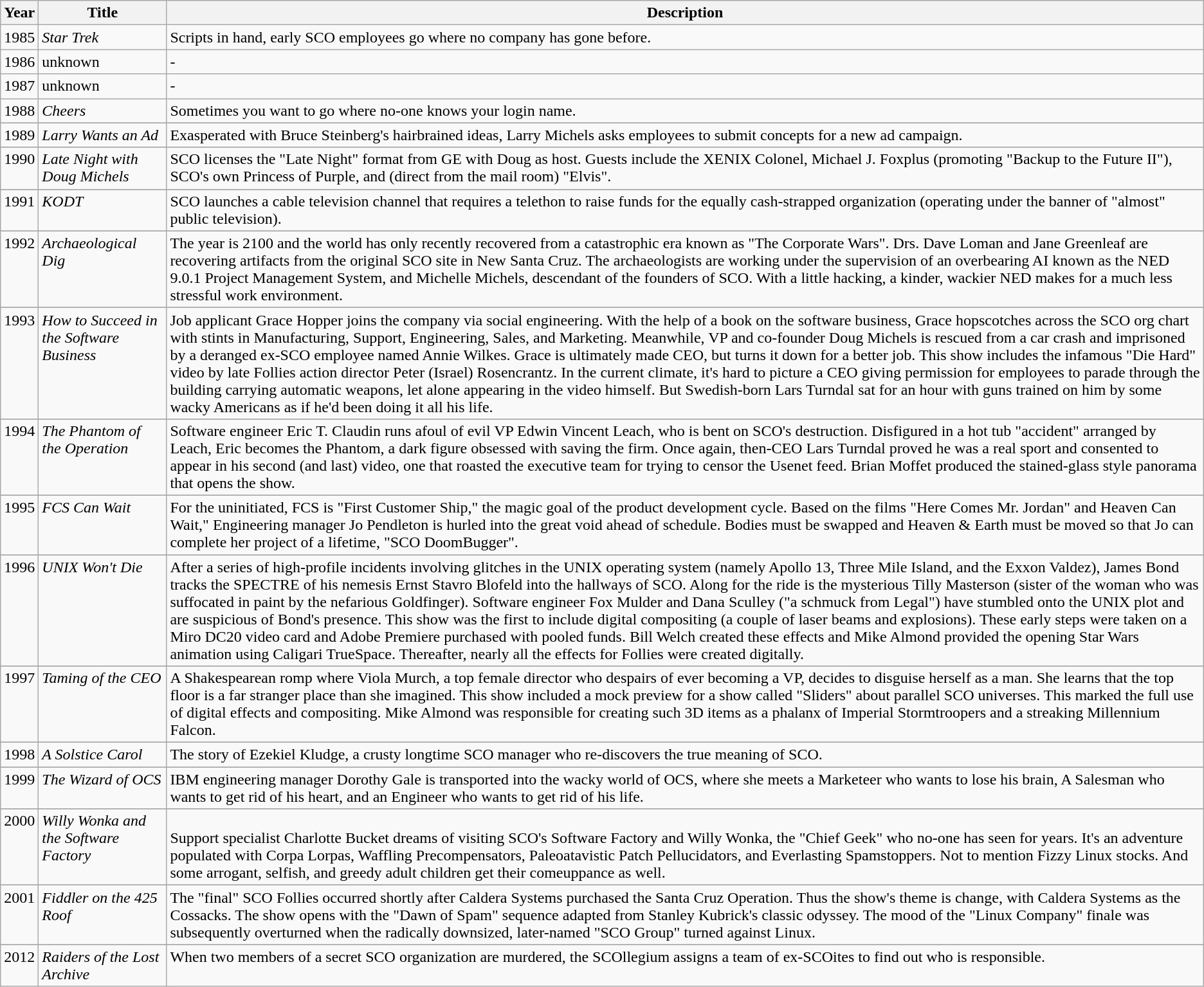<table class="wikitable">
<tr>
<th>Year</th>
<th>Title</th>
<th>Description</th>
</tr>
<tr>
<td>1985</td>
<td><em>Star Trek</em></td>
<td>Scripts in hand, early SCO employees go where no company has gone before.</td>
</tr>
<tr>
<td>1986</td>
<td>unknown</td>
<td>-</td>
</tr>
<tr>
<td>1987</td>
<td>unknown</td>
<td>-</td>
</tr>
<tr>
<td>1988</td>
<td><em>Cheers</em></td>
<td>Sometimes you want to go where no-one knows your login name.</td>
</tr>
<tr>
</tr>
<tr valign="top">
<td>1989</td>
<td><em>Larry Wants an Ad</em></td>
<td>Exasperated with Bruce Steinberg's hairbrained ideas, Larry Michels asks employees to submit concepts for a new ad campaign.</td>
</tr>
<tr>
</tr>
<tr valign="top">
<td>1990</td>
<td><em>Late Night with Doug Michels</em></td>
<td>SCO licenses the "Late Night" format from GE with Doug as host. Guests include the XENIX Colonel, Michael J. Foxplus (promoting "Backup to the Future II"), SCO's own Princess of Purple, and (direct from the mail room) "Elvis".</td>
</tr>
<tr>
</tr>
<tr valign="top">
<td>1991</td>
<td><em>KODT</em></td>
<td>SCO launches a cable television channel that requires a telethon to raise funds for the equally cash-strapped organization (operating under the banner of "almost" public television).</td>
</tr>
<tr>
</tr>
<tr valign="top">
<td>1992</td>
<td><em>Archaeological Dig</em></td>
<td>The year is 2100 and the world has only recently recovered from a catastrophic era known as "The Corporate Wars". Drs. Dave Loman and Jane Greenleaf are recovering artifacts from the original SCO site in New Santa Cruz. The archaeologists are working under the supervision of an overbearing AI known as the NED 9.0.1 Project Management System, and Michelle Michels, descendant of the founders of SCO. With a little hacking, a kinder, wackier NED makes for a much less stressful work environment.</td>
</tr>
<tr>
</tr>
<tr valign="top">
<td>1993</td>
<td><em>How to Succeed in the Software Business</em></td>
<td>Job applicant Grace Hopper joins the company via social engineering. With the help of a book on the software business, Grace hopscotches across the SCO org chart with stints in Manufacturing, Support, Engineering, Sales, and Marketing. Meanwhile, VP and co-founder Doug Michels is rescued from a car crash and imprisoned by a deranged ex-SCO employee named Annie Wilkes. Grace is ultimately made CEO, but turns it down for a better job. This show includes the infamous "Die Hard" video by late Follies action director Peter (Israel) Rosencrantz. In the current climate, it's hard to picture a CEO giving permission for employees to parade through the building carrying automatic weapons, let alone appearing in the video himself. But Swedish-born Lars Turndal sat for an hour with guns trained on him by some wacky Americans as if he'd been doing it all his life.</td>
</tr>
<tr>
</tr>
<tr valign="top">
<td>1994</td>
<td><em>The Phantom of the Operation</em></td>
<td>Software engineer Eric T. Claudin runs afoul of evil VP Edwin Vincent Leach, who is bent on SCO's destruction. Disfigured in a hot tub "accident" arranged by Leach, Eric becomes the Phantom, a dark figure obsessed with saving the firm. Once again, then-CEO Lars Turndal proved he was a real sport and consented to appear in his second (and last) video, one that roasted the executive team for trying to censor the Usenet feed. Brian Moffet produced the stained-glass style panorama that opens the show.</td>
</tr>
<tr>
</tr>
<tr valign="top">
<td>1995</td>
<td><em>FCS Can Wait</em></td>
<td>For the uninitiated, FCS is "First Customer Ship," the magic goal of the product development cycle. Based on the films "Here Comes Mr. Jordan" and Heaven Can Wait," Engineering manager Jo Pendleton is hurled into the great void ahead of schedule. Bodies must be swapped and Heaven & Earth must be moved so that Jo can complete her project of a lifetime, "SCO DoomBugger".</td>
</tr>
<tr>
</tr>
<tr valign="top">
<td>1996</td>
<td><em>UNIX Won't Die</em></td>
<td>After a series of high-profile incidents involving glitches in the UNIX operating system (namely Apollo 13, Three Mile Island, and the Exxon Valdez), James Bond tracks the SPECTRE of his nemesis Ernst Stavro Blofeld into the hallways of SCO. Along for the ride is the mysterious Tilly Masterson (sister of the woman who was suffocated in paint by the nefarious Goldfinger). Software engineer Fox Mulder and Dana Sculley ("a schmuck from Legal") have stumbled onto the UNIX plot and are suspicious of Bond's presence.  This show was the first to include digital compositing (a couple of laser beams and explosions). These early steps were taken on a Miro DC20 video card and Adobe Premiere purchased with pooled funds. Bill Welch created these effects and Mike Almond provided the opening Star Wars animation using Caligari TrueSpace. Thereafter, nearly all the effects for Follies were created digitally.</td>
</tr>
<tr>
</tr>
<tr valign="top">
<td>1997</td>
<td><em>Taming of the CEO</em></td>
<td>A Shakespearean romp where Viola Murch, a top female director who despairs of ever becoming a VP, decides to disguise herself as a man. She learns that the top floor is a far stranger place than she imagined. This show included a mock preview for a show called "Sliders" about parallel SCO universes. This marked the full use of digital effects and compositing. Mike Almond was responsible for creating such 3D items as a phalanx of Imperial Stormtroopers and a streaking Millennium Falcon.</td>
</tr>
<tr>
</tr>
<tr valign="top">
<td>1998</td>
<td><em>A Solstice Carol</em></td>
<td>The story of Ezekiel Kludge, a crusty longtime SCO manager who re-discovers the true meaning of SCO.</td>
</tr>
<tr>
</tr>
<tr valign="top">
<td>1999</td>
<td><em>The Wizard of OCS</em></td>
<td>IBM engineering manager Dorothy Gale is transported into the wacky world of OCS, where she meets a Marketeer who wants to lose his brain, A Salesman who wants to get rid of his heart, and an Engineer who wants to get rid of his life.</td>
</tr>
<tr>
</tr>
<tr valign="top">
<td>2000</td>
<td><em>Willy Wonka and the Software Factory</em></td>
<td><br>Support specialist Charlotte Bucket dreams of visiting SCO's Software Factory and Willy Wonka, the "Chief Geek" who no-one has seen for years. It's an adventure populated with Corpa Lorpas, Waffling Precompensators, Paleoatavistic Patch Pellucidators, and Everlasting Spamstoppers. Not to mention Fizzy Linux stocks. And some arrogant, selfish, and greedy adult children get their comeuppance as well.</td>
</tr>
<tr>
</tr>
<tr valign="top">
<td>2001</td>
<td><em>Fiddler on the 425 Roof</em></td>
<td>The "final" SCO Follies occurred shortly after Caldera Systems purchased the Santa Cruz Operation. Thus the show's theme is change, with Caldera Systems as the Cossacks. The show opens with the "Dawn of Spam" sequence adapted from Stanley Kubrick's classic odyssey. The mood of the "Linux Company" finale was subsequently overturned when the radically downsized, later-named "SCO Group" turned against Linux.</td>
</tr>
<tr>
</tr>
<tr valign="top">
<td>2012</td>
<td><em>Raiders of the Lost Archive</em></td>
<td>When two members of a secret SCO organization are murdered, the SCOllegium assigns a team of ex-SCOites to find out who is responsible.</td>
</tr>
</table>
